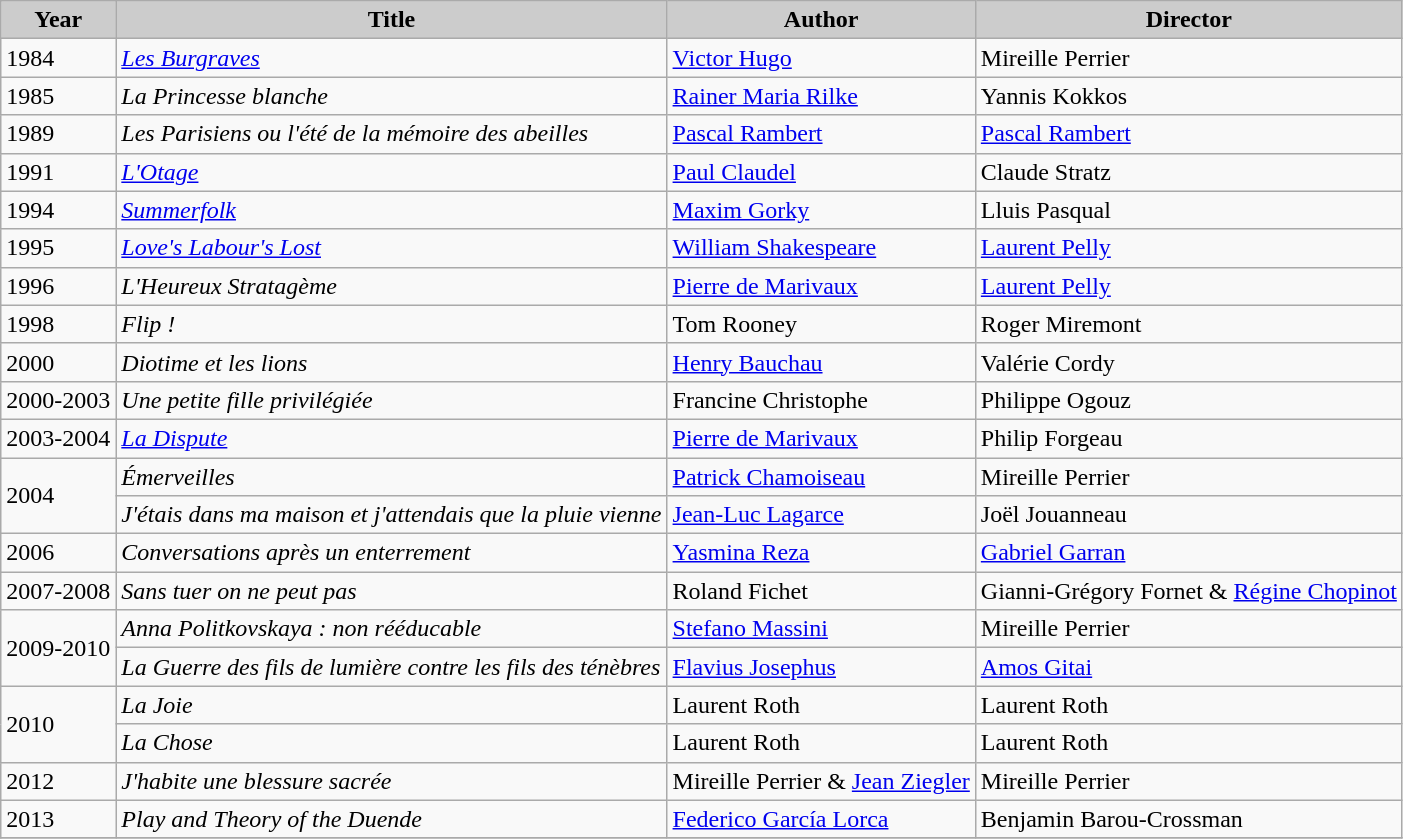<table class="wikitable">
<tr>
<th style="background: #CCCCCC;">Year</th>
<th style="background: #CCCCCC;">Title</th>
<th style="background: #CCCCCC;">Author</th>
<th style="background: #CCCCCC;">Director</th>
</tr>
<tr>
<td>1984</td>
<td><em><a href='#'>Les Burgraves</a></em></td>
<td><a href='#'>Victor Hugo</a></td>
<td>Mireille Perrier</td>
</tr>
<tr>
<td>1985</td>
<td><em>La Princesse blanche</em></td>
<td><a href='#'>Rainer Maria Rilke</a></td>
<td>Yannis Kokkos</td>
</tr>
<tr>
<td>1989</td>
<td><em>Les Parisiens ou l'été de la mémoire des abeilles</em></td>
<td><a href='#'>Pascal Rambert</a></td>
<td><a href='#'>Pascal Rambert</a></td>
</tr>
<tr>
<td>1991</td>
<td><em><a href='#'>L'Otage</a></em></td>
<td><a href='#'>Paul Claudel</a></td>
<td>Claude Stratz</td>
</tr>
<tr>
<td>1994</td>
<td><em><a href='#'>Summerfolk</a></em></td>
<td><a href='#'>Maxim Gorky</a></td>
<td>Lluis Pasqual</td>
</tr>
<tr>
<td>1995</td>
<td><em><a href='#'>Love's Labour's Lost</a></em></td>
<td><a href='#'>William Shakespeare</a></td>
<td><a href='#'>Laurent Pelly</a></td>
</tr>
<tr>
<td>1996</td>
<td><em>L'Heureux Stratagème</em></td>
<td><a href='#'>Pierre de Marivaux</a></td>
<td><a href='#'>Laurent Pelly</a></td>
</tr>
<tr>
<td>1998</td>
<td><em>Flip !</em></td>
<td>Tom Rooney</td>
<td>Roger Miremont</td>
</tr>
<tr>
<td>2000</td>
<td><em>Diotime et les lions</em></td>
<td><a href='#'>Henry Bauchau</a></td>
<td>Valérie Cordy</td>
</tr>
<tr>
<td>2000-2003</td>
<td><em>Une petite fille privilégiée</em></td>
<td>Francine Christophe</td>
<td>Philippe Ogouz</td>
</tr>
<tr>
<td>2003-2004</td>
<td><em><a href='#'>La Dispute</a></em></td>
<td><a href='#'>Pierre de Marivaux</a></td>
<td>Philip Forgeau</td>
</tr>
<tr>
<td rowspan=2>2004</td>
<td><em>Émerveilles</em></td>
<td><a href='#'>Patrick Chamoiseau</a></td>
<td>Mireille Perrier</td>
</tr>
<tr>
<td><em>J'étais dans ma maison et j'attendais que la pluie vienne</em></td>
<td><a href='#'>Jean-Luc Lagarce</a></td>
<td>Joël Jouanneau</td>
</tr>
<tr>
<td>2006</td>
<td><em>Conversations après un enterrement</em></td>
<td><a href='#'>Yasmina Reza</a></td>
<td><a href='#'>Gabriel Garran</a></td>
</tr>
<tr>
<td>2007-2008</td>
<td><em>Sans tuer on ne peut pas</em></td>
<td>Roland Fichet</td>
<td>Gianni-Grégory Fornet & <a href='#'>Régine Chopinot</a></td>
</tr>
<tr>
<td rowspan=2>2009-2010</td>
<td><em>Anna Politkovskaya : non rééducable</em></td>
<td><a href='#'>Stefano Massini</a></td>
<td>Mireille Perrier</td>
</tr>
<tr>
<td><em>La Guerre des fils de lumière contre les fils des ténèbres</em></td>
<td><a href='#'>Flavius Josephus</a></td>
<td><a href='#'>Amos Gitai</a></td>
</tr>
<tr>
<td rowspan=2>2010</td>
<td><em>La Joie</em></td>
<td>Laurent Roth</td>
<td>Laurent Roth</td>
</tr>
<tr>
<td><em>La Chose</em></td>
<td>Laurent Roth</td>
<td>Laurent Roth</td>
</tr>
<tr>
<td>2012</td>
<td><em>J'habite une blessure sacrée</em></td>
<td>Mireille Perrier & <a href='#'>Jean Ziegler</a></td>
<td>Mireille Perrier</td>
</tr>
<tr>
<td>2013</td>
<td><em>Play and Theory of the Duende</em></td>
<td><a href='#'>Federico García Lorca</a></td>
<td>Benjamin Barou-Crossman</td>
</tr>
<tr>
</tr>
</table>
